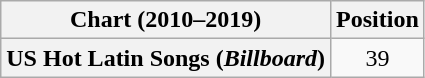<table class="wikitable plainrowheaders" style="text-align:center">
<tr>
<th scope="col">Chart (2010–2019)</th>
<th scope="col">Position</th>
</tr>
<tr>
<th scope="row">US Hot Latin Songs (<em>Billboard</em>)</th>
<td>39</td>
</tr>
</table>
